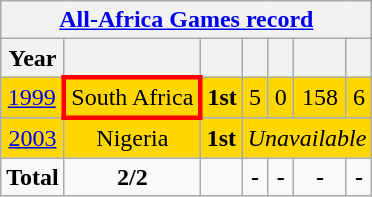<table class="wikitable" style="text-align: center;">
<tr>
<th colspan=8><a href='#'>All-Africa Games record</a></th>
</tr>
<tr>
<th>Year</th>
<th></th>
<th></th>
<th></th>
<th></th>
<th></th>
<th></th>
</tr>
<tr style="background:Gold;">
<td><a href='#'>1999</a></td>
<td style="border: 3px solid red">South Africa</td>
<td> <strong>1st</strong></td>
<td>5</td>
<td>0</td>
<td>158</td>
<td>6</td>
</tr>
<tr style="background:Gold;">
<td><a href='#'>2003</a></td>
<td>Nigeria</td>
<td> <strong>1st</strong></td>
<td colspan=4 align=center><em>Unavailable</em></td>
</tr>
<tr>
<td><strong>Total</strong></td>
<td><strong>2/2</strong></td>
<td></td>
<td><strong>-</strong></td>
<td><strong>-</strong></td>
<td><strong>-</strong></td>
<td><strong>-</strong></td>
</tr>
</table>
